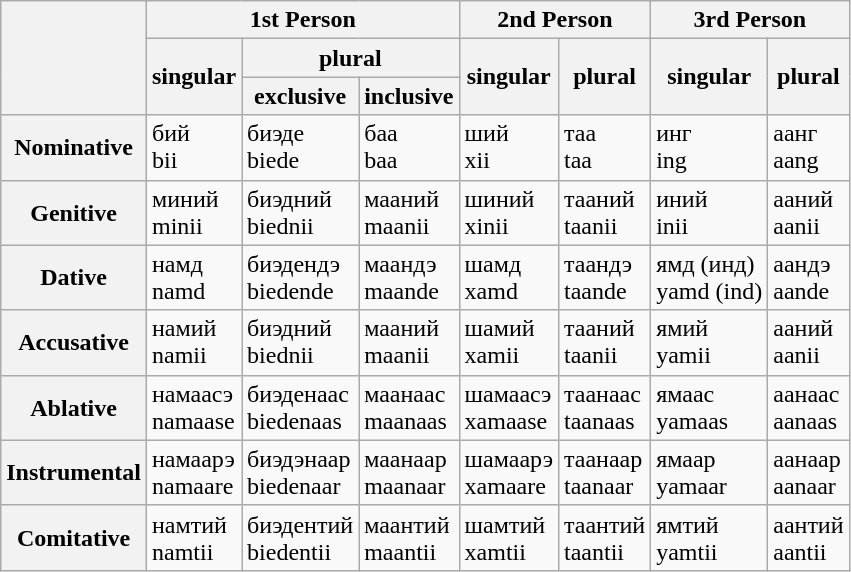<table class="wikitable">
<tr>
<th rowspan="3"></th>
<th colspan="3">1st Person</th>
<th colspan="2">2nd Person</th>
<th colspan="2">3rd Person</th>
</tr>
<tr>
<th rowspan="2">singular</th>
<th colspan="2">plural</th>
<th rowspan="2">singular</th>
<th rowspan="2">plural</th>
<th rowspan="2">singular</th>
<th rowspan="2">plural</th>
</tr>
<tr>
<th>exclusive</th>
<th>inclusive</th>
</tr>
<tr>
<th>Nominative</th>
<td>бий<br>bii</td>
<td>биэде<br>biede</td>
<td>баа<br>baa</td>
<td>ший<br>xii</td>
<td>таа<br>taa</td>
<td>инг<br>ing</td>
<td>аанг<br>aang</td>
</tr>
<tr>
<th>Genitive</th>
<td>миний<br>minii</td>
<td>биэдний<br>biednii</td>
<td>мааний<br>maanii</td>
<td>шиний<br>xinii</td>
<td>тааний<br>taanii</td>
<td>иний<br>inii</td>
<td>ааний<br>aanii</td>
</tr>
<tr>
<th>Dative</th>
<td>намд<br>namd</td>
<td>биэдендэ<br>biedende</td>
<td>маандэ<br>maande</td>
<td>шамд<br>xamd</td>
<td>таандэ<br>taande</td>
<td>ямд (инд)<br>yamd (ind)</td>
<td>аандэ<br>aande</td>
</tr>
<tr>
<th>Accusative</th>
<td>намий<br>namii</td>
<td>биэдний<br>biednii</td>
<td>мааний<br>maanii</td>
<td>шамий<br>xamii</td>
<td>тааний<br>taanii</td>
<td>ямий<br>yamii</td>
<td>ааний<br>aanii</td>
</tr>
<tr>
<th>Ablative</th>
<td>намаасэ<br>namaase</td>
<td>биэденаас<br>biedenaas</td>
<td>маанаас<br>maanaas</td>
<td>шамаасэ<br>xamaase</td>
<td>таанаас<br>taanaas</td>
<td>ямаас<br>yamaas</td>
<td>аанаас<br>aanaas</td>
</tr>
<tr>
<th>Instrumental</th>
<td>намаарэ<br>namaare</td>
<td>биэдэнаар<br>biedenaar</td>
<td>маанаар<br>maanaar</td>
<td>шамаарэ<br>xamaare</td>
<td>таанаар<br>taanaar</td>
<td>ямаар<br>yamaar</td>
<td>аанаар<br>aanaar</td>
</tr>
<tr>
<th>Comitative</th>
<td>намтий<br>namtii</td>
<td>биэдентий<br>biedentii</td>
<td>маантий<br>maantii</td>
<td>шамтий<br>xamtii</td>
<td>таантий<br>taantii</td>
<td>ямтий<br>yamtii</td>
<td>аантий<br>aantii</td>
</tr>
</table>
